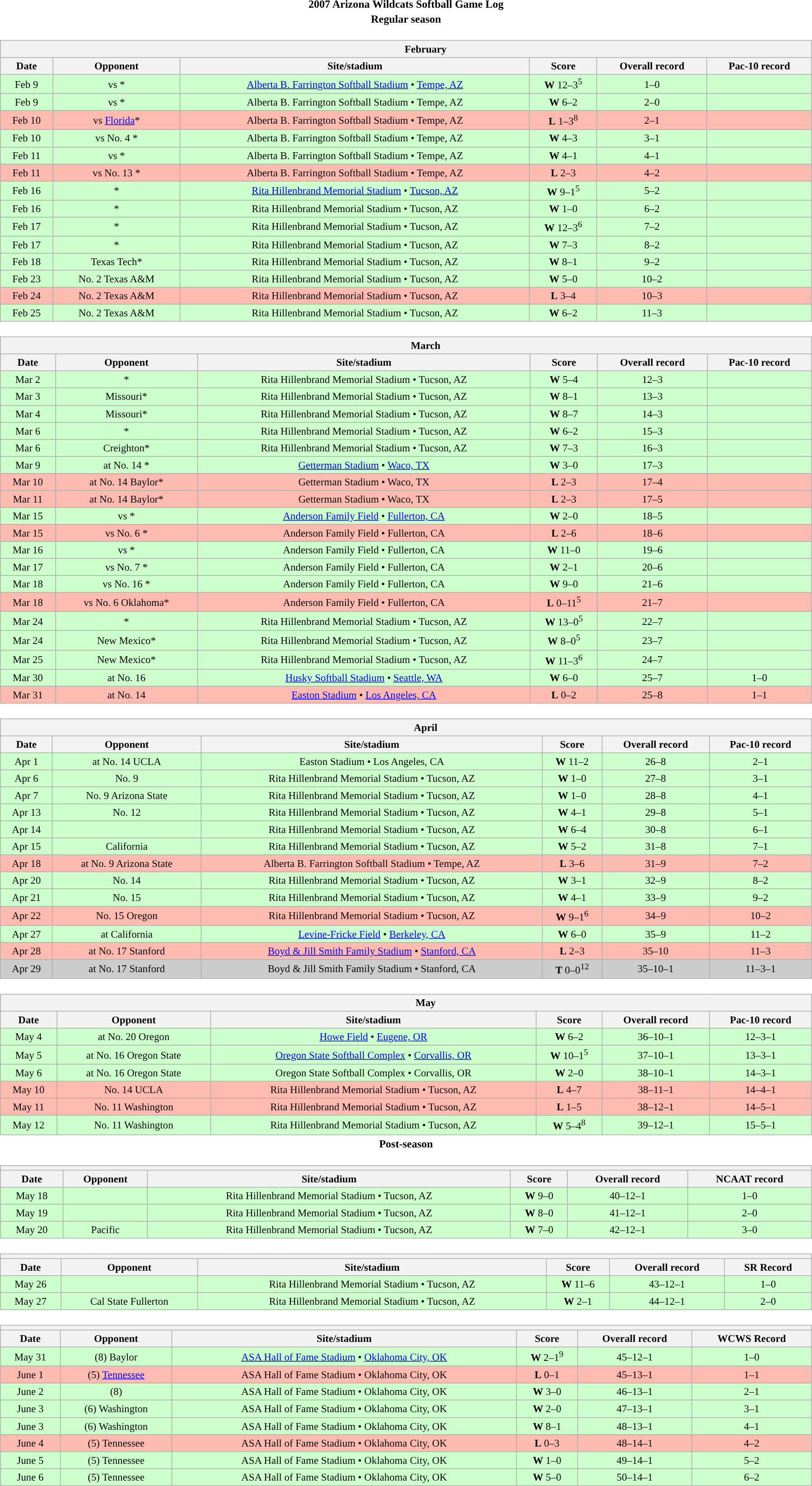<table class="toccolours" width=95% style="margin:1.5em auto; text-align:center;">
<tr>
<th colspan=2>2007 Arizona Wildcats Softball Game Log</th>
</tr>
<tr>
<th colspan=2>Regular season</th>
</tr>
<tr valign="top">
<td><br><table class="wikitable collapsible collapsed" style="margin:auto; font-size:95%; width:100%">
<tr>
<th colspan=10 style="padding-left:4em;">February</th>
</tr>
<tr>
<th>Date</th>
<th>Opponent</th>
<th>Site/stadium</th>
<th>Score</th>
<th>Overall record</th>
<th>Pac-10 record</th>
</tr>
<tr bgcolor=ccffcc>
<td>Feb 9</td>
<td>vs *</td>
<td><a href='#'>Alberta B. Farrington Softball Stadium</a> • <a href='#'>Tempe, AZ</a></td>
<td><strong>W</strong> 12–3<sup>5</sup></td>
<td>1–0</td>
<td></td>
</tr>
<tr bgcolor=ccffcc>
<td>Feb 9</td>
<td>vs *</td>
<td>Alberta B. Farrington Softball Stadium • Tempe, AZ</td>
<td><strong>W</strong> 6–2</td>
<td>2–0</td>
<td></td>
</tr>
<tr bgcolor=ffbbb>
<td>Feb 10</td>
<td>vs <a href='#'>Florida</a>*</td>
<td>Alberta B. Farrington Softball Stadium • Tempe, AZ</td>
<td><strong>L</strong> 1–3<sup>8</sup></td>
<td>2–1</td>
<td></td>
</tr>
<tr bgcolor=ccffcc>
<td>Feb 10</td>
<td>vs No. 4 *</td>
<td>Alberta B. Farrington Softball Stadium • Tempe, AZ</td>
<td><strong>W</strong> 4–3</td>
<td>3–1</td>
<td></td>
</tr>
<tr bgcolor=ccffcc>
<td>Feb 11</td>
<td>vs *</td>
<td>Alberta B. Farrington Softball Stadium • Tempe, AZ</td>
<td><strong>W</strong> 4–1</td>
<td>4–1</td>
<td></td>
</tr>
<tr bgcolor=ffbbb>
<td>Feb 11</td>
<td>vs No. 13 *</td>
<td>Alberta B. Farrington Softball Stadium • Tempe, AZ</td>
<td><strong>L</strong> 2–3</td>
<td>4–2</td>
<td></td>
</tr>
<tr bgcolor=ccffcc>
<td>Feb 16</td>
<td>*</td>
<td><a href='#'>Rita Hillenbrand Memorial Stadium</a> • <a href='#'>Tucson, AZ</a></td>
<td><strong>W</strong> 9–1<sup>5</sup></td>
<td>5–2</td>
<td></td>
</tr>
<tr bgcolor=ccffcc>
<td>Feb 16</td>
<td>*</td>
<td>Rita Hillenbrand Memorial Stadium • Tucson, AZ</td>
<td><strong>W</strong> 1–0</td>
<td>6–2</td>
<td></td>
</tr>
<tr bgcolor=ccffcc>
<td>Feb 17</td>
<td>*</td>
<td>Rita Hillenbrand Memorial Stadium • Tucson, AZ</td>
<td><strong>W</strong> 12–3<sup>6</sup></td>
<td>7–2</td>
<td></td>
</tr>
<tr bgcolor=ccffcc>
<td>Feb 17</td>
<td>*</td>
<td>Rita Hillenbrand Memorial Stadium • Tucson, AZ</td>
<td><strong>W</strong> 7–3</td>
<td>8–2</td>
<td></td>
</tr>
<tr bgcolor=ccffcc>
<td>Feb 18</td>
<td>Texas Tech*</td>
<td>Rita Hillenbrand Memorial Stadium • Tucson, AZ</td>
<td><strong>W</strong> 8–1</td>
<td>9–2</td>
<td></td>
</tr>
<tr bgcolor=ccffcc>
<td>Feb 23</td>
<td>No. 2 Texas A&M</td>
<td>Rita Hillenbrand Memorial Stadium • Tucson, AZ</td>
<td><strong>W</strong> 5–0</td>
<td>10–2</td>
<td></td>
</tr>
<tr bgcolor=ffbbb>
<td>Feb 24</td>
<td>No. 2 Texas A&M</td>
<td>Rita Hillenbrand Memorial Stadium • Tucson, AZ</td>
<td><strong>L</strong> 3–4</td>
<td>10–3</td>
<td></td>
</tr>
<tr bgcolor=ccffcc>
<td>Feb 25</td>
<td>No. 2 Texas A&M</td>
<td>Rita Hillenbrand Memorial Stadium • Tucson, AZ</td>
<td><strong>W</strong> 6–2</td>
<td>11–3</td>
<td></td>
</tr>
</table>
</td>
</tr>
<tr>
<td><br><table class="wikitable collapsible collapsed" style="margin:auto; font-size:95%; width:100%">
<tr>
<th colspan=10 style="padding-left:4em;">March</th>
</tr>
<tr>
<th>Date</th>
<th>Opponent</th>
<th>Site/stadium</th>
<th>Score</th>
<th>Overall record</th>
<th>Pac-10 record</th>
</tr>
<tr bgcolor=ccffcc>
<td>Mar 2</td>
<td>*</td>
<td>Rita Hillenbrand Memorial Stadium • Tucson, AZ</td>
<td><strong>W</strong> 5–4</td>
<td>12–3</td>
<td></td>
</tr>
<tr bgcolor=ccffcc>
<td>Mar 3</td>
<td>Missouri*</td>
<td>Rita Hillenbrand Memorial Stadium • Tucson, AZ</td>
<td><strong>W</strong> 8–1</td>
<td>13–3</td>
<td></td>
</tr>
<tr bgcolor=ccffcc>
<td>Mar 4</td>
<td>Missouri*</td>
<td>Rita Hillenbrand Memorial Stadium • Tucson, AZ</td>
<td><strong>W</strong> 8–7</td>
<td>14–3</td>
<td></td>
</tr>
<tr bgcolor=ccffcc>
<td>Mar 6</td>
<td>*</td>
<td>Rita Hillenbrand Memorial Stadium • Tucson, AZ</td>
<td><strong>W</strong> 6–2</td>
<td>15–3</td>
<td></td>
</tr>
<tr bgcolor=ccffcc>
<td>Mar 6</td>
<td>Creighton*</td>
<td>Rita Hillenbrand Memorial Stadium • Tucson, AZ</td>
<td><strong>W</strong> 7–3</td>
<td>16–3</td>
<td></td>
</tr>
<tr bgcolor=ccffcc>
<td>Mar 9</td>
<td>at No. 14 *</td>
<td><a href='#'>Getterman Stadium</a> • <a href='#'>Waco, TX</a></td>
<td><strong>W</strong> 3–0</td>
<td>17–3</td>
<td></td>
</tr>
<tr bgcolor=ffbbb>
<td>Mar 10</td>
<td>at No. 14 Baylor*</td>
<td>Getterman Stadium • Waco, TX</td>
<td><strong>L</strong> 2–3</td>
<td>17–4</td>
<td></td>
</tr>
<tr bgcolor=ffbbb>
<td>Mar 11</td>
<td>at No. 14 Baylor*</td>
<td>Getterman Stadium • Waco, TX</td>
<td><strong>L</strong> 2–3</td>
<td>17–5</td>
<td></td>
</tr>
<tr bgcolor=ccffcc>
<td>Mar 15</td>
<td>vs *</td>
<td><a href='#'>Anderson Family Field</a> • <a href='#'>Fullerton, CA</a></td>
<td><strong>W</strong> 2–0</td>
<td>18–5</td>
<td></td>
</tr>
<tr bgcolor=ffbbb>
<td>Mar 15</td>
<td>vs No. 6 *</td>
<td>Anderson Family Field • Fullerton, CA</td>
<td><strong>L</strong> 2–6</td>
<td>18–6</td>
<td></td>
</tr>
<tr bgcolor=ccffcc>
<td>Mar 16</td>
<td>vs *</td>
<td>Anderson Family Field • Fullerton, CA</td>
<td><strong>W</strong> 11–0</td>
<td>19–6</td>
<td></td>
</tr>
<tr bgcolor=ccffcc>
<td>Mar 17</td>
<td>vs No. 7 *</td>
<td>Anderson Family Field • Fullerton, CA</td>
<td><strong>W</strong> 2–1</td>
<td>20–6</td>
<td></td>
</tr>
<tr bgcolor=ccffcc>
<td>Mar 18</td>
<td>vs No. 16 *</td>
<td>Anderson Family Field • Fullerton, CA</td>
<td><strong>W</strong> 9–0</td>
<td>21–6</td>
<td></td>
</tr>
<tr bgcolor=ffbbb>
<td>Mar 18</td>
<td>vs No. 6 Oklahoma*</td>
<td>Anderson Family Field • Fullerton, CA</td>
<td><strong>L</strong> 0–11<sup>5</sup></td>
<td>21–7</td>
<td></td>
</tr>
<tr bgcolor=ccffcc>
<td>Mar 24</td>
<td>*</td>
<td>Rita Hillenbrand Memorial Stadium • Tucson, AZ</td>
<td><strong>W</strong> 13–0<sup>5</sup></td>
<td>22–7</td>
<td></td>
</tr>
<tr bgcolor=ccffcc>
<td>Mar 24</td>
<td>New Mexico*</td>
<td>Rita Hillenbrand Memorial Stadium • Tucson, AZ</td>
<td><strong>W</strong> 8–0<sup>5</sup></td>
<td>23–7</td>
<td></td>
</tr>
<tr bgcolor=ccffcc>
<td>Mar 25</td>
<td>New Mexico*</td>
<td>Rita Hillenbrand Memorial Stadium • Tucson, AZ</td>
<td><strong>W</strong> 11–3<sup>6</sup></td>
<td>24–7</td>
<td></td>
</tr>
<tr bgcolor=ccffcc>
<td>Mar 30</td>
<td>at No. 16 </td>
<td><a href='#'>Husky Softball Stadium</a> • <a href='#'>Seattle, WA</a></td>
<td><strong>W</strong> 6–0</td>
<td>25–7</td>
<td>1–0</td>
</tr>
<tr bgcolor=ffbbb>
<td>Mar 31</td>
<td>at No. 14 </td>
<td><a href='#'>Easton Stadium</a> • <a href='#'>Los Angeles, CA</a></td>
<td><strong>L</strong> 0–2</td>
<td>25–8</td>
<td>1–1</td>
</tr>
</table>
</td>
</tr>
<tr>
<td><br><table class="wikitable collapsible collapsed" style="margin:auto; font-size:95%; width:100%">
<tr>
<th colspan=10 style="padding-left:4em;">April</th>
</tr>
<tr>
<th>Date</th>
<th>Opponent</th>
<th>Site/stadium</th>
<th>Score</th>
<th>Overall record</th>
<th>Pac-10 record</th>
</tr>
<tr bgcolor=ccffcc>
<td>Apr 1</td>
<td>at No. 14 UCLA</td>
<td>Easton Stadium • Los Angeles, CA</td>
<td><strong>W</strong> 11–2</td>
<td>26–8</td>
<td>2–1</td>
</tr>
<tr bgcolor=ccffcc>
<td>Apr 6</td>
<td>No. 9 </td>
<td>Rita Hillenbrand Memorial Stadium • Tucson, AZ</td>
<td><strong>W</strong> 1–0</td>
<td>27–8</td>
<td>3–1</td>
</tr>
<tr bgcolor=ccffcc>
<td>Apr 7</td>
<td>No. 9 Arizona State</td>
<td>Rita Hillenbrand Memorial Stadium • Tucson, AZ</td>
<td><strong>W</strong> 1–0</td>
<td>28–8</td>
<td>4–1</td>
</tr>
<tr bgcolor=ccffcc>
<td>Apr 13</td>
<td>No. 12 </td>
<td>Rita Hillenbrand Memorial Stadium • Tucson, AZ</td>
<td><strong>W</strong> 4–1</td>
<td>29–8</td>
<td>5–1</td>
</tr>
<tr bgcolor=ccffcc>
<td>Apr 14</td>
<td></td>
<td>Rita Hillenbrand Memorial Stadium • Tucson, AZ</td>
<td><strong>W</strong> 6–4</td>
<td>30–8</td>
<td>6–1</td>
</tr>
<tr bgcolor=ccffcc>
<td>Apr 15</td>
<td>California</td>
<td>Rita Hillenbrand Memorial Stadium • Tucson, AZ</td>
<td><strong>W</strong> 5–2</td>
<td>31–8</td>
<td>7–1</td>
</tr>
<tr bgcolor=ffbbb>
<td>Apr 18</td>
<td>at No. 9 Arizona State</td>
<td>Alberta B. Farrington Softball Stadium • Tempe, AZ</td>
<td><strong>L</strong> 3–6</td>
<td>31–9</td>
<td>7–2</td>
</tr>
<tr bgcolor=ccffcc>
<td>Apr 20</td>
<td>No. 14 </td>
<td>Rita Hillenbrand Memorial Stadium • Tucson, AZ</td>
<td><strong>W</strong> 3–1</td>
<td>32–9</td>
<td>8–2</td>
</tr>
<tr bgcolor=ccffcc>
<td>Apr 21</td>
<td>No. 15 </td>
<td>Rita Hillenbrand Memorial Stadium • Tucson, AZ</td>
<td><strong>W</strong> 4–1</td>
<td>33–9</td>
<td>9–2</td>
</tr>
<tr bgcolor=ffbbb>
<td>Apr 22</td>
<td>No. 15 Oregon</td>
<td>Rita Hillenbrand Memorial Stadium • Tucson, AZ</td>
<td><strong>W</strong> 9–1<sup>6</sup></td>
<td>34–9</td>
<td>10–2</td>
</tr>
<tr bgcolor=ccffcc>
<td>Apr 27</td>
<td>at California</td>
<td><a href='#'>Levine-Fricke Field</a> • <a href='#'>Berkeley, CA</a></td>
<td><strong>W</strong> 6–0</td>
<td>35–9</td>
<td>11–2</td>
</tr>
<tr bgcolor=ffbbb>
<td>Apr 28</td>
<td>at No. 17 Stanford</td>
<td><a href='#'>Boyd & Jill Smith Family Stadium</a> • <a href='#'>Stanford, CA</a></td>
<td><strong>L</strong> 2–3</td>
<td>35–10</td>
<td>11–3</td>
</tr>
<tr bgcolor=cccccc>
<td>Apr 29</td>
<td>at No. 17 Stanford</td>
<td>Boyd & Jill Smith Family Stadium • Stanford, CA</td>
<td><strong>T</strong> 0–0<sup>12</sup></td>
<td>35–10–1</td>
<td>11–3–1</td>
</tr>
</table>
</td>
</tr>
<tr>
<td><br><table class="wikitable collapsible collapsed" style="margin:auto; font-size:95%; width:100%">
<tr>
<th colspan=10 style="padding-left:4em;">May</th>
</tr>
<tr>
<th>Date</th>
<th>Opponent</th>
<th>Site/stadium</th>
<th>Score</th>
<th>Overall record</th>
<th>Pac-10 record</th>
</tr>
<tr bgcolor=ccffcc>
<td>May 4</td>
<td>at No. 20 Oregon</td>
<td><a href='#'>Howe Field</a> • <a href='#'>Eugene, OR</a></td>
<td><strong>W</strong> 6–2</td>
<td>36–10–1</td>
<td>12–3–1</td>
</tr>
<tr bgcolor=ccffcc>
<td>May 5</td>
<td>at No. 16 Oregon State</td>
<td><a href='#'>Oregon State Softball Complex</a> • <a href='#'>Corvallis, OR</a></td>
<td><strong>W</strong> 10–1<sup>5</sup></td>
<td>37–10–1</td>
<td>13–3–1</td>
</tr>
<tr bgcolor=ccffcc>
<td>May 6</td>
<td>at No. 16 Oregon State</td>
<td>Oregon State Softball Complex • Corvallis, OR</td>
<td><strong>W</strong> 2–0</td>
<td>38–10–1</td>
<td>14–3–1</td>
</tr>
<tr bgcolor=ffbbb>
<td>May 10</td>
<td>No. 14 UCLA</td>
<td>Rita Hillenbrand Memorial Stadium • Tucson, AZ</td>
<td><strong>L</strong> 4–7</td>
<td>38–11–1</td>
<td>14–4–1</td>
</tr>
<tr bgcolor=ffbbb>
<td>May 11</td>
<td>No. 11 Washington</td>
<td>Rita Hillenbrand Memorial Stadium • Tucson, AZ</td>
<td><strong>L</strong> 1–5</td>
<td>38–12–1</td>
<td>14–5–1</td>
</tr>
<tr bgcolor=ccffcc>
<td>May 12</td>
<td>No. 11 Washington</td>
<td>Rita Hillenbrand Memorial Stadium • Tucson, AZ</td>
<td><strong>W</strong> 5–4<sup>8</sup></td>
<td>39–12–1</td>
<td>15–5–1</td>
</tr>
</table>
</td>
</tr>
<tr>
<th colspan=2>Post-season</th>
</tr>
<tr>
<td><br><table class="wikitable collapsible collapsed" style="margin:auto; font-size:95%; width:100%">
<tr>
<th colspan=10 style="padding-left:4em;"><a href='#'></a></th>
</tr>
<tr>
<th>Date</th>
<th>Opponent</th>
<th>Site/stadium</th>
<th>Score</th>
<th>Overall record</th>
<th>NCAAT record</th>
</tr>
<tr bgcolor=ccffcc>
<td>May 18</td>
<td></td>
<td>Rita Hillenbrand Memorial Stadium • Tucson, AZ</td>
<td><strong>W</strong> 9–0</td>
<td>40–12–1</td>
<td>1–0</td>
</tr>
<tr bgcolor=ccffcc>
<td>May 19</td>
<td></td>
<td>Rita Hillenbrand Memorial Stadium • Tucson, AZ</td>
<td><strong>W</strong> 8–0</td>
<td>41–12–1</td>
<td>2–0</td>
</tr>
<tr bgcolor=ccffcc>
<td>May 20</td>
<td>Pacific</td>
<td>Rita Hillenbrand Memorial Stadium • Tucson, AZ</td>
<td><strong>W</strong> 7–0</td>
<td>42–12–1</td>
<td>3–0</td>
</tr>
</table>
</td>
</tr>
<tr>
<td><br><table class="wikitable collapsible collapsed" style="margin:auto; font-size:95%; width:100%">
<tr>
<th colspan=10 style="padding-left:4em;"><a href='#'></a></th>
</tr>
<tr>
<th>Date</th>
<th>Opponent</th>
<th>Site/stadium</th>
<th>Score</th>
<th>Overall record</th>
<th>SR Record</th>
</tr>
<tr bgcolor=ccffcc>
<td>May 26</td>
<td></td>
<td>Rita Hillenbrand Memorial Stadium • Tucson, AZ</td>
<td><strong>W</strong> 11–6</td>
<td>43–12–1</td>
<td>1–0</td>
</tr>
<tr bgcolor=ccffcc>
<td>May 27</td>
<td>Cal State Fullerton</td>
<td>Rita Hillenbrand Memorial Stadium • Tucson, AZ</td>
<td><strong>W</strong> 2–1</td>
<td>44–12–1</td>
<td>2–0</td>
</tr>
</table>
</td>
</tr>
<tr>
<td><br><table class="wikitable collapsible collapsed" style="margin:auto; font-size:95%; width:100%">
<tr>
<th colspan=10 style="padding-left:4em;"><a href='#'></a></th>
</tr>
<tr>
<th>Date</th>
<th>Opponent</th>
<th>Site/stadium</th>
<th>Score</th>
<th>Overall record</th>
<th>WCWS Record</th>
</tr>
<tr bgcolor=ccffcc>
<td>May 31</td>
<td>(8) Baylor</td>
<td><a href='#'>ASA Hall of Fame Stadium</a> • <a href='#'>Oklahoma City, OK</a></td>
<td><strong>W</strong> 2–1<sup>9</sup></td>
<td>45–12–1</td>
<td>1–0</td>
</tr>
<tr bgcolor=ffbbb>
<td>June 1</td>
<td>(5) <a href='#'>Tennessee</a></td>
<td>ASA Hall of Fame Stadium • Oklahoma City, OK</td>
<td><strong>L</strong> 0–1</td>
<td>45–13–1</td>
<td>1–1</td>
</tr>
<tr bgcolor=ccffcc>
<td>June 2</td>
<td>(8) </td>
<td>ASA Hall of Fame Stadium • Oklahoma City, OK</td>
<td><strong>W</strong> 3–0</td>
<td>46–13–1</td>
<td>2–1</td>
</tr>
<tr bgcolor=ccffcc>
<td>June 3</td>
<td>(6) Washington</td>
<td>ASA Hall of Fame Stadium • Oklahoma City, OK</td>
<td><strong>W</strong> 2–0</td>
<td>47–13–1</td>
<td>3–1</td>
</tr>
<tr bgcolor=ccffcc>
<td>June 3</td>
<td>(6) Washington</td>
<td>ASA Hall of Fame Stadium • Oklahoma City, OK</td>
<td><strong>W</strong> 8–1</td>
<td>48–13–1</td>
<td>4–1</td>
</tr>
<tr bgcolor=ffbbb>
<td>June 4</td>
<td>(5) Tennessee</td>
<td>ASA Hall of Fame Stadium • Oklahoma City, OK</td>
<td><strong>L</strong> 0–3</td>
<td>48–14–1</td>
<td>4–2</td>
</tr>
<tr bgcolor=ccffcc>
<td>June 5</td>
<td>(5) Tennessee</td>
<td>ASA Hall of Fame Stadium • Oklahoma City, OK</td>
<td><strong>W</strong> 1–0</td>
<td>49–14–1</td>
<td>5–2</td>
</tr>
<tr bgcolor=ccffcc>
<td>June 6</td>
<td>(5) Tennessee</td>
<td>ASA Hall of Fame Stadium • Oklahoma City, OK</td>
<td><strong>W</strong> 5–0</td>
<td>50–14–1</td>
<td>6–2</td>
</tr>
</table>
</td>
</tr>
</table>
